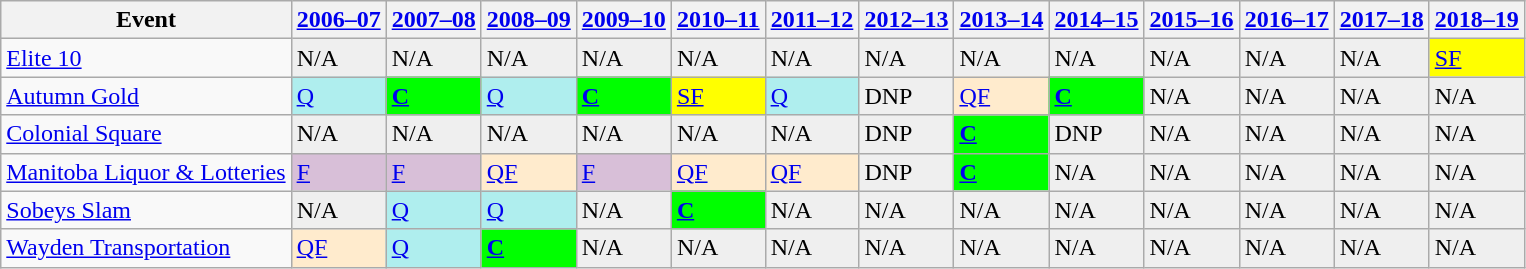<table class="wikitable">
<tr>
<th>Event</th>
<th><a href='#'>2006–07</a></th>
<th><a href='#'>2007–08</a></th>
<th><a href='#'>2008–09</a></th>
<th><a href='#'>2009–10</a></th>
<th><a href='#'>2010–11</a></th>
<th><a href='#'>2011–12</a></th>
<th><a href='#'>2012–13</a></th>
<th><a href='#'>2013–14</a></th>
<th><a href='#'>2014–15</a></th>
<th><a href='#'>2015–16</a></th>
<th><a href='#'>2016–17</a></th>
<th><a href='#'>2017–18</a></th>
<th><a href='#'>2018–19</a></th>
</tr>
<tr>
<td><a href='#'>Elite 10</a></td>
<td style="background:#EFEFEF;">N/A</td>
<td style="background:#EFEFEF;">N/A</td>
<td style="background:#EFEFEF;">N/A</td>
<td style="background:#EFEFEF;">N/A</td>
<td style="background:#EFEFEF;">N/A</td>
<td style="background:#EFEFEF;">N/A</td>
<td style="background:#EFEFEF;">N/A</td>
<td style="background:#EFEFEF;">N/A</td>
<td style="background:#EFEFEF;">N/A</td>
<td style="background:#EFEFEF;">N/A</td>
<td style="background:#EFEFEF;">N/A</td>
<td style="background:#EFEFEF;">N/A</td>
<td style="background:yellow;"><a href='#'>SF</a></td>
</tr>
<tr>
<td><a href='#'>Autumn Gold</a></td>
<td style="background:#afeeee;"><a href='#'>Q</a></td>
<td style="background:#0f0;"><strong><a href='#'>C</a></strong></td>
<td style="background:#afeeee;"><a href='#'>Q</a></td>
<td style="background:#0f0;"><strong><a href='#'>C</a></strong></td>
<td style="background:yellow;"><a href='#'>SF</a></td>
<td style="background:#afeeee;"><a href='#'>Q</a></td>
<td style="background:#EFEFEF;">DNP</td>
<td style="background:#ffebcd;"><a href='#'>QF</a></td>
<td style="background:#0f0;"><strong><a href='#'>C</a></strong></td>
<td style="background:#EFEFEF;">N/A</td>
<td style="background:#EFEFEF;">N/A</td>
<td style="background:#EFEFEF;">N/A</td>
<td style="background:#EFEFEF;">N/A</td>
</tr>
<tr>
<td><a href='#'>Colonial Square</a></td>
<td style="background:#EFEFEF;">N/A</td>
<td style="background:#EFEFEF;">N/A</td>
<td style="background:#EFEFEF;">N/A</td>
<td style="background:#EFEFEF;">N/A</td>
<td style="background:#EFEFEF;">N/A</td>
<td style="background:#EFEFEF;">N/A</td>
<td style="background:#EFEFEF;">DNP</td>
<td style="background:#0f0;"><strong><a href='#'>C</a></strong></td>
<td style="background:#EFEFEF;">DNP</td>
<td style="background:#EFEFEF;">N/A</td>
<td style="background:#EFEFEF;">N/A</td>
<td style="background:#EFEFEF;">N/A</td>
<td style="background:#EFEFEF;">N/A</td>
</tr>
<tr>
<td><a href='#'>Manitoba Liquor & Lotteries</a></td>
<td style="background:thistle;"><a href='#'>F</a></td>
<td style="background:thistle;"><a href='#'>F</a></td>
<td style="background:#ffebcd;"><a href='#'>QF</a></td>
<td style="background:thistle;"><a href='#'>F</a></td>
<td style="background:#ffebcd;"><a href='#'>QF</a></td>
<td style="background:#ffebcd;"><a href='#'>QF</a></td>
<td style="background:#EFEFEF;">DNP</td>
<td style="background:#0f0;"><strong><a href='#'>C</a></strong></td>
<td style="background:#EFEFEF;">N/A</td>
<td style="background:#EFEFEF;">N/A</td>
<td style="background:#EFEFEF;">N/A</td>
<td style="background:#EFEFEF;">N/A</td>
<td style="background:#EFEFEF;">N/A</td>
</tr>
<tr>
<td><a href='#'>Sobeys Slam</a></td>
<td style="background:#EFEFEF;">N/A</td>
<td style="background:#afeeee;"><a href='#'>Q</a></td>
<td style="background:#afeeee;"><a href='#'>Q</a></td>
<td style="background:#EFEFEF;">N/A</td>
<td style="background:#0f0;"><strong><a href='#'>C</a></strong></td>
<td style="background:#EFEFEF;">N/A</td>
<td style="background:#EFEFEF;">N/A</td>
<td style="background:#EFEFEF;">N/A</td>
<td style="background:#EFEFEF;">N/A</td>
<td style="background:#EFEFEF;">N/A</td>
<td style="background:#EFEFEF;">N/A</td>
<td style="background:#EFEFEF;">N/A</td>
<td style="background:#EFEFEF;">N/A</td>
</tr>
<tr>
<td><a href='#'>Wayden Transportation</a></td>
<td style="background:#ffebcd;"><a href='#'>QF</a></td>
<td style="background:#afeeee;"><a href='#'>Q</a></td>
<td style="background:#0f0;"><strong><a href='#'>C</a></strong></td>
<td style="background:#EFEFEF;">N/A</td>
<td style="background:#EFEFEF;">N/A</td>
<td style="background:#EFEFEF;">N/A</td>
<td style="background:#EFEFEF;">N/A</td>
<td style="background:#EFEFEF;">N/A</td>
<td style="background:#EFEFEF;">N/A</td>
<td style="background:#EFEFEF;">N/A</td>
<td style="background:#EFEFEF;">N/A</td>
<td style="background:#EFEFEF;">N/A</td>
<td style="background:#EFEFEF;">N/A</td>
</tr>
</table>
